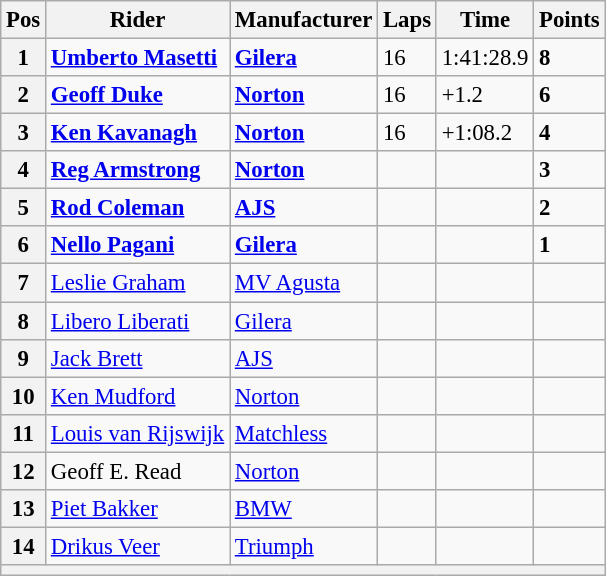<table class="wikitable" style="font-size: 95%;">
<tr>
<th>Pos</th>
<th>Rider</th>
<th>Manufacturer</th>
<th>Laps</th>
<th>Time</th>
<th>Points</th>
</tr>
<tr>
<th>1</th>
<td> <strong><a href='#'>Umberto Masetti</a></strong></td>
<td><strong><a href='#'>Gilera</a></strong></td>
<td>16</td>
<td>1:41:28.9</td>
<td><strong>8</strong></td>
</tr>
<tr>
<th>2</th>
<td> <strong><a href='#'>Geoff Duke</a></strong></td>
<td><strong><a href='#'>Norton</a></strong></td>
<td>16</td>
<td>+1.2</td>
<td><strong>6</strong></td>
</tr>
<tr>
<th>3</th>
<td> <strong><a href='#'>Ken Kavanagh</a></strong></td>
<td><strong><a href='#'>Norton</a></strong></td>
<td>16</td>
<td>+1:08.2</td>
<td><strong>4</strong></td>
</tr>
<tr>
<th>4</th>
<td> <strong><a href='#'>Reg Armstrong</a></strong></td>
<td><strong><a href='#'>Norton</a></strong></td>
<td></td>
<td></td>
<td><strong>3</strong></td>
</tr>
<tr>
<th>5</th>
<td> <strong><a href='#'>Rod Coleman</a></strong></td>
<td><strong><a href='#'>AJS</a></strong></td>
<td></td>
<td></td>
<td><strong>2</strong></td>
</tr>
<tr>
<th>6</th>
<td> <strong><a href='#'>Nello Pagani</a></strong></td>
<td><strong><a href='#'>Gilera</a></strong></td>
<td></td>
<td></td>
<td><strong>1</strong></td>
</tr>
<tr>
<th>7</th>
<td> <a href='#'>Leslie Graham</a></td>
<td><a href='#'>MV Agusta</a></td>
<td></td>
<td></td>
<td></td>
</tr>
<tr>
<th>8</th>
<td> <a href='#'>Libero Liberati</a></td>
<td><a href='#'>Gilera</a></td>
<td></td>
<td></td>
<td></td>
</tr>
<tr>
<th>9</th>
<td> <a href='#'>Jack Brett</a></td>
<td><a href='#'>AJS</a></td>
<td></td>
<td></td>
<td></td>
</tr>
<tr>
<th>10</th>
<td> <a href='#'>Ken Mudford</a></td>
<td><a href='#'>Norton</a></td>
<td></td>
<td></td>
<td></td>
</tr>
<tr>
<th>11</th>
<td> <a href='#'>Louis van Rijswijk</a></td>
<td><a href='#'>Matchless</a></td>
<td></td>
<td></td>
<td></td>
</tr>
<tr>
<th>12</th>
<td> Geoff E. Read</td>
<td><a href='#'>Norton</a></td>
<td></td>
<td></td>
<td></td>
</tr>
<tr>
<th>13</th>
<td> <a href='#'>Piet Bakker</a></td>
<td><a href='#'>BMW</a></td>
<td></td>
<td></td>
<td></td>
</tr>
<tr>
<th>14</th>
<td> <a href='#'>Drikus Veer</a></td>
<td><a href='#'>Triumph</a></td>
<td></td>
<td></td>
<td></td>
</tr>
<tr>
<th colspan=6></th>
</tr>
</table>
